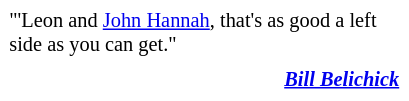<table class="toccolours" style="float: right; margin-left: 1em; margin-right: 2em; font-size: 85%; background:white; width:20em;" cellspacing="5">
<tr>
<td style="text-align: left;">"'Leon and <a href='#'>John Hannah</a>, that's as good a left side as you can get."</td>
</tr>
<tr>
<td style="text-align: right;"><strong><em><a href='#'>Bill Belichick</a></em></strong></td>
</tr>
</table>
